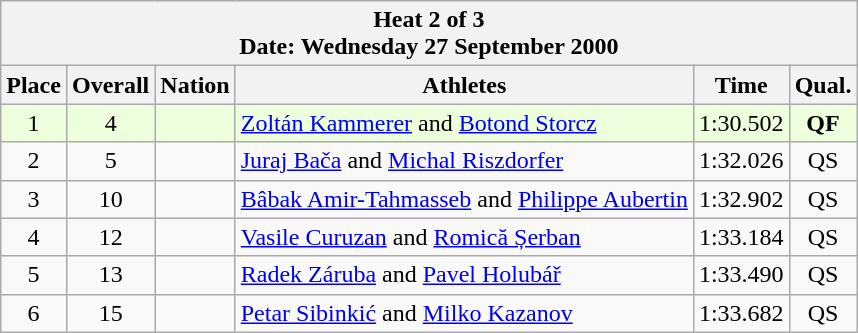<table class="wikitable sortable">
<tr>
<th colspan=6>Heat 2 of 3 <br> Date: Wednesday 27 September 2000</th>
</tr>
<tr>
<th rowspan=1>Place</th>
<th rowspan=1>Overall</th>
<th rowspan=1>Nation</th>
<th rowspan=1>Athletes</th>
<th rowspan=1>Time</th>
<th rowspan=1>Qual.</th>
</tr>
<tr bgcolor = "eeffdd">
<td align="center">1</td>
<td align="center">4</td>
<td align="left"></td>
<td align="left"><a href='#'>Zoltán Kammerer</a> and <a href='#'>Botond Storcz</a></td>
<td align="center">1:30.502</td>
<td align="center"><strong>QF</strong></td>
</tr>
<tr>
<td align="center">2</td>
<td align="center">5</td>
<td align="left"></td>
<td align="left"><a href='#'>Juraj Bača</a> and <a href='#'>Michal Riszdorfer</a></td>
<td align="center">1:32.026</td>
<td align="center">QS</td>
</tr>
<tr>
<td align="center">3</td>
<td align="center">10</td>
<td align="left"></td>
<td align="left"><a href='#'>Bâbak Amir-Tahmasseb</a> and <a href='#'>Philippe Aubertin</a></td>
<td align="center">1:32.902</td>
<td align="center">QS</td>
</tr>
<tr>
<td align="center">4</td>
<td align="center">12</td>
<td align="left"></td>
<td align="left"><a href='#'>Vasile Curuzan</a> and <a href='#'>Romică Șerban</a></td>
<td align="center">1:33.184</td>
<td align="center">QS</td>
</tr>
<tr>
<td align="center">5</td>
<td align="center">13</td>
<td align="left"></td>
<td align="left"><a href='#'>Radek Záruba</a> and <a href='#'>Pavel Holubář</a></td>
<td align="center">1:33.490</td>
<td align="center">QS</td>
</tr>
<tr>
<td align="center">6</td>
<td align="center">15</td>
<td align="left"></td>
<td align="left"><a href='#'>Petar Sibinkić</a> and <a href='#'>Milko Kazanov</a></td>
<td align="center">1:33.682</td>
<td align="center">QS</td>
</tr>
</table>
